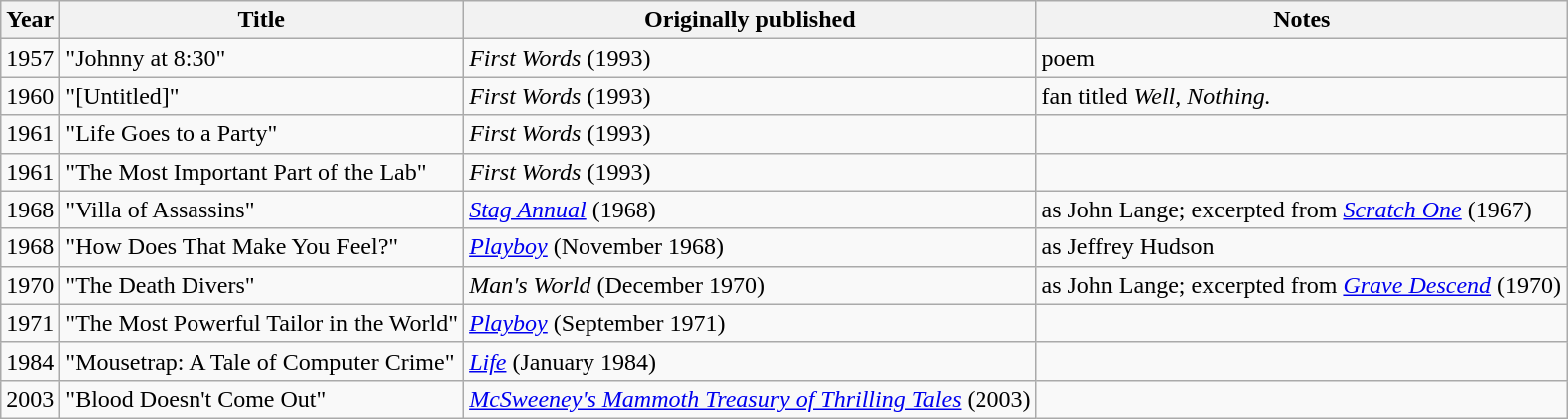<table class="sortable wikitable">
<tr>
<th>Year</th>
<th>Title</th>
<th>Originally published</th>
<th>Notes</th>
</tr>
<tr>
<td>1957</td>
<td>"Johnny at 8:30"</td>
<td><em>First Words</em> (1993)</td>
<td>poem</td>
</tr>
<tr>
<td>1960</td>
<td>"[Untitled]"</td>
<td><em>First Words</em> (1993)</td>
<td>fan titled <em>Well, Nothing.</em></td>
</tr>
<tr>
<td>1961</td>
<td>"Life Goes to a Party"</td>
<td><em>First Words</em> (1993)</td>
<td></td>
</tr>
<tr>
<td>1961</td>
<td>"The Most Important Part of the Lab"</td>
<td><em>First Words</em> (1993)</td>
<td></td>
</tr>
<tr>
<td>1968</td>
<td>"Villa of Assassins"</td>
<td><em><a href='#'>Stag Annual</a></em> (1968)</td>
<td>as John Lange; excerpted from <em><a href='#'>Scratch One</a></em> (1967)</td>
</tr>
<tr>
<td>1968</td>
<td>"How Does That Make You Feel?"</td>
<td><em><a href='#'>Playboy</a></em> (November 1968)</td>
<td>as Jeffrey Hudson</td>
</tr>
<tr>
<td>1970</td>
<td>"The Death Divers"</td>
<td><em>Man's World</em> (December 1970)</td>
<td>as John Lange; excerpted from <em><a href='#'>Grave Descend</a></em> (1970)</td>
</tr>
<tr>
<td>1971</td>
<td>"The Most Powerful Tailor in the World"</td>
<td><em><a href='#'>Playboy</a></em> (September 1971)</td>
<td></td>
</tr>
<tr>
<td>1984</td>
<td>"Mousetrap: A Tale of Computer Crime"</td>
<td><em><a href='#'>Life</a></em> (January 1984)</td>
<td></td>
</tr>
<tr>
<td>2003</td>
<td>"Blood Doesn't Come Out"</td>
<td><em><a href='#'>McSweeney's Mammoth Treasury of Thrilling Tales</a></em> (2003)</td>
<td></td>
</tr>
</table>
